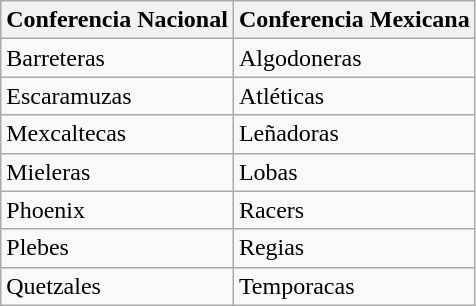<table class="wikitable">
<tr>
<th>Conferencia Nacional</th>
<th>Conferencia Mexicana</th>
</tr>
<tr>
<td>Barreteras</td>
<td>Algodoneras</td>
</tr>
<tr>
<td>Escaramuzas</td>
<td>Atléticas</td>
</tr>
<tr>
<td>Mexcaltecas</td>
<td>Leñadoras</td>
</tr>
<tr>
<td>Mieleras</td>
<td>Lobas</td>
</tr>
<tr>
<td>Phoenix</td>
<td>Racers</td>
</tr>
<tr>
<td>Plebes</td>
<td>Regias</td>
</tr>
<tr>
<td>Quetzales</td>
<td>Temporacas</td>
</tr>
</table>
